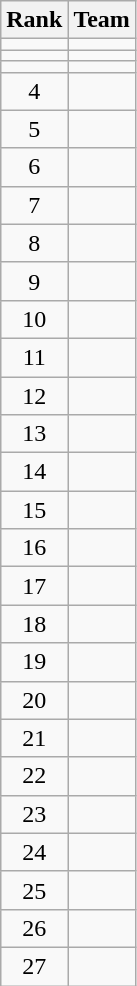<table class="wikitable">
<tr>
<th>Rank</th>
<th>Team</th>
</tr>
<tr>
<td align=center></td>
<td></td>
</tr>
<tr>
<td align=center></td>
<td></td>
</tr>
<tr>
<td align=center></td>
<td></td>
</tr>
<tr>
<td align=center>4</td>
<td></td>
</tr>
<tr>
<td align=center>5</td>
<td></td>
</tr>
<tr>
<td align=center>6</td>
<td></td>
</tr>
<tr>
<td align=center>7</td>
<td></td>
</tr>
<tr>
<td align=center>8</td>
<td></td>
</tr>
<tr>
<td align=center>9</td>
<td></td>
</tr>
<tr>
<td align=center>10</td>
<td></td>
</tr>
<tr>
<td align=center>11</td>
<td></td>
</tr>
<tr>
<td align=center>12</td>
<td></td>
</tr>
<tr>
<td align=center>13</td>
<td></td>
</tr>
<tr>
<td align=center>14</td>
<td></td>
</tr>
<tr>
<td align=center>15</td>
<td></td>
</tr>
<tr>
<td align=center>16</td>
<td></td>
</tr>
<tr>
<td align=center>17</td>
<td></td>
</tr>
<tr>
<td align=center>18</td>
<td></td>
</tr>
<tr>
<td align=center>19</td>
<td></td>
</tr>
<tr>
<td align=center>20</td>
<td></td>
</tr>
<tr>
<td align=center>21</td>
<td></td>
</tr>
<tr>
<td align=center>22</td>
<td></td>
</tr>
<tr>
<td align=center>23</td>
<td></td>
</tr>
<tr>
<td align=center>24</td>
<td></td>
</tr>
<tr>
<td align=center>25</td>
<td></td>
</tr>
<tr>
<td align=center>26</td>
<td></td>
</tr>
<tr>
<td align=center>27</td>
<td></td>
</tr>
</table>
